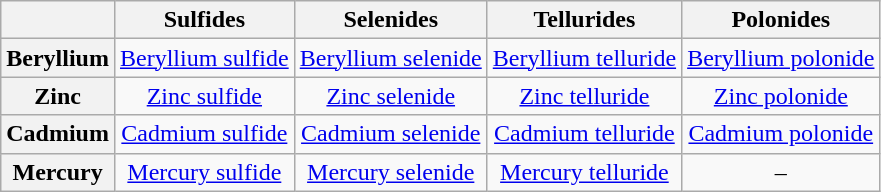<table class="wikitable" style="text-align: center">
<tr>
<th scope="col"></th>
<th scope="col">Sulfides</th>
<th scope="col">Selenides</th>
<th scope="col">Tellurides</th>
<th scope="col">Polonides</th>
</tr>
<tr>
<th>Beryllium</th>
<td><a href='#'>Beryllium sulfide</a></td>
<td><a href='#'>Beryllium selenide</a></td>
<td><a href='#'>Beryllium telluride</a></td>
<td><a href='#'>Beryllium polonide</a></td>
</tr>
<tr>
<th>Zinc</th>
<td><a href='#'>Zinc sulfide</a></td>
<td><a href='#'>Zinc selenide</a></td>
<td><a href='#'>Zinc telluride</a></td>
<td><a href='#'>Zinc polonide</a></td>
</tr>
<tr>
<th>Cadmium</th>
<td><a href='#'>Cadmium sulfide</a></td>
<td><a href='#'>Cadmium selenide</a></td>
<td><a href='#'>Cadmium telluride</a></td>
<td><a href='#'>Cadmium polonide</a></td>
</tr>
<tr>
<th>Mercury</th>
<td><a href='#'>Mercury sulfide</a></td>
<td><a href='#'>Mercury selenide</a></td>
<td><a href='#'>Mercury telluride</a></td>
<td>–</td>
</tr>
</table>
